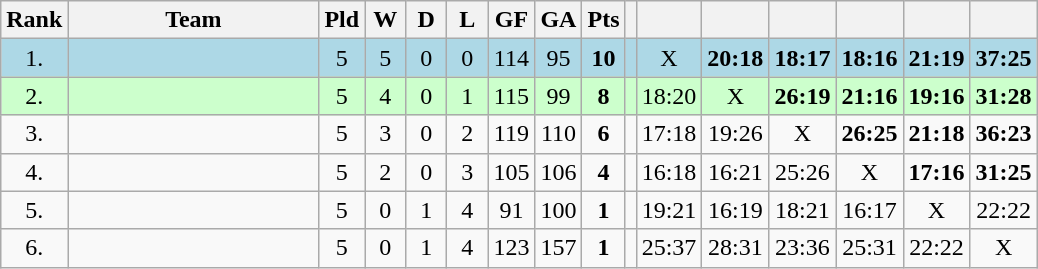<table class="wikitable">
<tr>
<th bgcolor="#efefef">Rank</th>
<th bgcolor="#efefef" width="160">Team</th>
<th bgcolor="#efefef" width="20">Pld</th>
<th bgcolor="#efefef" width="20">W</th>
<th bgcolor="#efefef" width="20">D</th>
<th bgcolor="#efefef" width="20">L</th>
<th bgcolor="#efefef" width="20">GF</th>
<th bgcolor="#efefef" width="20">GA</th>
<th bgcolor="#efefef" width="20">Pts</th>
<th bgcolor="#efefef"></th>
<th bgcolor="#efefef" width="20"></th>
<th bgcolor="#efefef" width="20"></th>
<th bgcolor="#efefef" width="20"></th>
<th bgcolor="#efefef" width="20"></th>
<th bgcolor="#efefef" width="20"></th>
<th bgcolor="#efefef" width="20"></th>
</tr>
<tr align=center bgcolor=lightblue>
<td>1.</td>
<td align=left></td>
<td>5</td>
<td>5</td>
<td>0</td>
<td>0</td>
<td>114</td>
<td>95</td>
<td><strong>10</strong></td>
<td></td>
<td>X</td>
<td><strong>20:18</strong></td>
<td><strong>18:17</strong></td>
<td><strong>18:16</strong></td>
<td><strong>21:19</strong></td>
<td><strong>37:25</strong></td>
</tr>
<tr align=center bgcolor="#ccffcc">
<td>2.</td>
<td align=left></td>
<td>5</td>
<td>4</td>
<td>0</td>
<td>1</td>
<td>115</td>
<td>99</td>
<td><strong>8</strong></td>
<td></td>
<td>18:20</td>
<td>X</td>
<td><strong>26:19</strong></td>
<td><strong>21:16</strong></td>
<td><strong>19:16</strong></td>
<td><strong>31:28</strong></td>
</tr>
<tr align=center>
<td>3.</td>
<td align=left></td>
<td>5</td>
<td>3</td>
<td>0</td>
<td>2</td>
<td>119</td>
<td>110</td>
<td><strong>6</strong></td>
<td></td>
<td>17:18</td>
<td>19:26</td>
<td>X</td>
<td><strong>26:25</strong></td>
<td><strong>21:18</strong></td>
<td><strong>36:23</strong></td>
</tr>
<tr align=center>
<td>4.</td>
<td align=left></td>
<td>5</td>
<td>2</td>
<td>0</td>
<td>3</td>
<td>105</td>
<td>106</td>
<td><strong>4</strong></td>
<td></td>
<td>16:18</td>
<td>16:21</td>
<td>25:26</td>
<td>X</td>
<td><strong>17:16</strong></td>
<td><strong>31:25</strong></td>
</tr>
<tr align=center>
<td>5.</td>
<td align=left></td>
<td>5</td>
<td>0</td>
<td>1</td>
<td>4</td>
<td>91</td>
<td>100</td>
<td><strong>1</strong></td>
<td></td>
<td>19:21</td>
<td>16:19</td>
<td>18:21</td>
<td>16:17</td>
<td>X</td>
<td>22:22</td>
</tr>
<tr align=center>
<td>6.</td>
<td align=left></td>
<td>5</td>
<td>0</td>
<td>1</td>
<td>4</td>
<td>123</td>
<td>157</td>
<td><strong>1</strong></td>
<td></td>
<td>25:37</td>
<td>28:31</td>
<td>23:36</td>
<td>25:31</td>
<td>22:22</td>
<td>X</td>
</tr>
</table>
